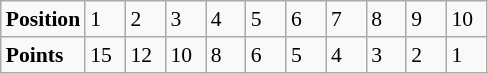<table class="wikitable" style="font-size: 90%;">
<tr>
<td><strong>Position</strong></td>
<td width=20>1</td>
<td width=20>2</td>
<td width=20>3</td>
<td width=20>4</td>
<td width=20>5</td>
<td width=20>6</td>
<td width=20>7</td>
<td width=20>8</td>
<td width=20>9</td>
<td width=20>10</td>
</tr>
<tr>
<td><strong>Points</strong></td>
<td>15</td>
<td>12</td>
<td>10</td>
<td>8</td>
<td>6</td>
<td>5</td>
<td>4</td>
<td>3</td>
<td>2</td>
<td>1</td>
</tr>
</table>
